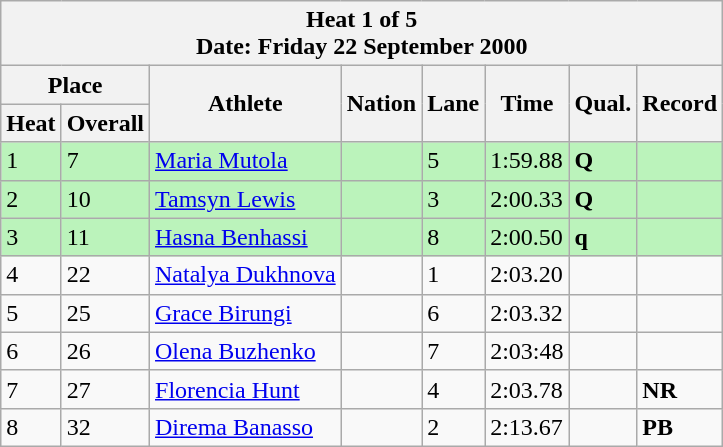<table class="wikitable sortable">
<tr>
<th colspan=9>Heat 1 of 5 <br> Date: Friday 22 September 2000 <br></th>
</tr>
<tr>
<th colspan=2>Place</th>
<th rowspan=2>Athlete</th>
<th rowspan=2>Nation</th>
<th rowspan=2>Lane</th>
<th rowspan=2>Time</th>
<th rowspan=2>Qual.</th>
<th rowspan=2>Record</th>
</tr>
<tr>
<th>Heat</th>
<th>Overall</th>
</tr>
<tr bgcolor = "bbf3bb">
<td>1</td>
<td>7</td>
<td align="left"><a href='#'>Maria Mutola</a></td>
<td align="left"></td>
<td>5</td>
<td>1:59.88</td>
<td><strong>Q</strong></td>
<td></td>
</tr>
<tr bgcolor = "bbf3bb">
<td>2</td>
<td>10</td>
<td align="left"><a href='#'>Tamsyn Lewis</a></td>
<td align="left"></td>
<td>3</td>
<td>2:00.33</td>
<td><strong>Q</strong></td>
<td></td>
</tr>
<tr bgcolor = "bbf3bb">
<td>3</td>
<td>11</td>
<td align="left"><a href='#'>Hasna Benhassi</a></td>
<td align="left"></td>
<td>8</td>
<td>2:00.50</td>
<td><strong>q </strong></td>
<td></td>
</tr>
<tr>
<td>4</td>
<td>22</td>
<td align="left"><a href='#'>Natalya Dukhnova</a></td>
<td align="left"></td>
<td>1</td>
<td>2:03.20</td>
<td></td>
<td></td>
</tr>
<tr>
<td>5</td>
<td>25</td>
<td align="left"><a href='#'>Grace Birungi</a></td>
<td align="left"></td>
<td>6</td>
<td>2:03.32</td>
<td></td>
<td></td>
</tr>
<tr>
<td>6</td>
<td>26</td>
<td align="left"><a href='#'>Olena Buzhenko</a></td>
<td align="left"></td>
<td>7</td>
<td>2:03:48</td>
<td></td>
<td></td>
</tr>
<tr>
<td>7</td>
<td>27</td>
<td align="left"><a href='#'>Florencia Hunt</a></td>
<td align="left"></td>
<td>4</td>
<td>2:03.78</td>
<td></td>
<td><strong>NR</strong></td>
</tr>
<tr>
<td>8</td>
<td>32</td>
<td align="left"><a href='#'>Direma Banasso</a></td>
<td align="left"></td>
<td>2</td>
<td>2:13.67</td>
<td></td>
<td><strong>PB</strong></td>
</tr>
</table>
